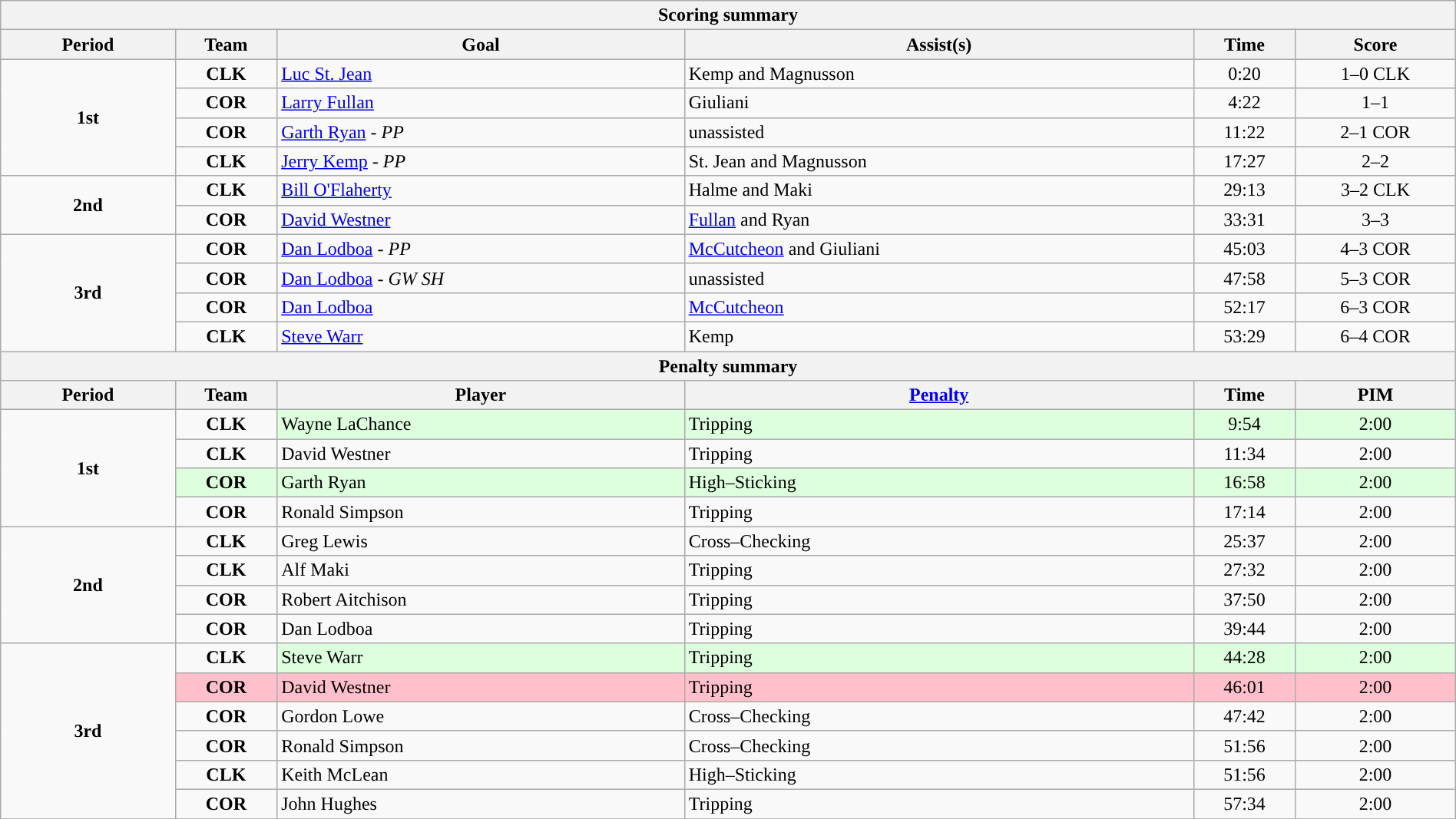<table style="width:100%;" class="wikitable">
<tr>
<th colspan=6>Scoring summary</th>
</tr>
<tr>
<th style="width:12%;">Period</th>
<th style="width:7%;">Team</th>
<th style="width:28%;">Goal</th>
<th style="width:35%;">Assist(s)</th>
<th style="width:7%;">Time</th>
<th style="width:11%;">Score</th>
</tr>
<tr>
<td style="text-align:center;" rowspan="4"><strong>1st</strong></td>
<td align=center><strong>CLK</strong></td>
<td><a href='#'>Luc St. Jean</a></td>
<td>Kemp and Magnusson</td>
<td align=center>0:20</td>
<td align=center>1–0 CLK</td>
</tr>
<tr>
<td align=center><strong>COR</strong></td>
<td><a href='#'>Larry Fullan</a></td>
<td>Giuliani</td>
<td align=center>4:22</td>
<td align=center>1–1</td>
</tr>
<tr>
<td align=center><strong>COR</strong></td>
<td><a href='#'>Garth Ryan</a> - <em>PP</em></td>
<td>unassisted</td>
<td align=center>11:22</td>
<td align=center>2–1 COR</td>
</tr>
<tr>
<td align=center><strong>CLK</strong></td>
<td><a href='#'>Jerry Kemp</a> - <em>PP</em></td>
<td>St. Jean and Magnusson</td>
<td align=center>17:27</td>
<td align=center>2–2</td>
</tr>
<tr>
<td style="text-align:center;" rowspan="2"><strong>2nd</strong></td>
<td align=center><strong>CLK</strong></td>
<td><a href='#'>Bill O'Flaherty</a></td>
<td>Halme and Maki</td>
<td align=center>29:13</td>
<td align=center>3–2 CLK</td>
</tr>
<tr>
<td align=center><strong>COR</strong></td>
<td><a href='#'>David Westner</a></td>
<td><a href='#'>Fullan</a> and Ryan</td>
<td align=center>33:31</td>
<td align=center>3–3</td>
</tr>
<tr>
<td style="text-align:center;" rowspan="4"><strong>3rd</strong></td>
<td align=center><strong>COR</strong></td>
<td><a href='#'>Dan Lodboa</a> - <em>PP</em></td>
<td><a href='#'>McCutcheon</a> and Giuliani</td>
<td align=center>45:03</td>
<td align=center>4–3 COR</td>
</tr>
<tr>
<td align=center><strong>COR</strong></td>
<td><a href='#'>Dan Lodboa</a> - <em>GW SH</em></td>
<td>unassisted</td>
<td align=center>47:58</td>
<td align=center>5–3 COR</td>
</tr>
<tr>
<td align=center><strong>COR</strong></td>
<td><a href='#'>Dan Lodboa</a></td>
<td><a href='#'>McCutcheon</a></td>
<td align=center>52:17</td>
<td align=center>6–3 COR</td>
</tr>
<tr>
<td align=center><strong>CLK</strong></td>
<td><a href='#'>Steve Warr</a></td>
<td>Kemp</td>
<td align=center>53:29</td>
<td align=center>6–4 COR</td>
</tr>
<tr>
<th colspan=6>Penalty summary</th>
</tr>
<tr>
<th style="width:12%;">Period</th>
<th style="width:7%;">Team</th>
<th style="width:28%;">Player</th>
<th style="width:35%;"><a href='#'>Penalty</a></th>
<th style="width:7%;">Time</th>
<th style="width:11%;">PIM</th>
</tr>
<tr>
<td style="text-align:center;" rowspan="4"><strong>1st</strong></td>
<td align=center><strong>CLK</strong></td>
<td bgcolor=ddffdd>Wayne LaChance</td>
<td bgcolor=ddffdd>Tripping</td>
<td align=center bgcolor=ddffdd>9:54</td>
<td align=center bgcolor=ddffdd>2:00</td>
</tr>
<tr>
<td align=center><strong>CLK</strong></td>
<td>David Westner</td>
<td>Tripping</td>
<td align=center>11:34</td>
<td align=center>2:00</td>
</tr>
<tr bgcolor=ddffdd>
<td align=center><strong>COR</strong></td>
<td>Garth Ryan</td>
<td>High–Sticking</td>
<td align=center>16:58</td>
<td align=center>2:00</td>
</tr>
<tr>
<td align=center><strong>COR</strong></td>
<td>Ronald Simpson</td>
<td>Tripping</td>
<td align=center>17:14</td>
<td align=center>2:00</td>
</tr>
<tr>
<td style="text-align:center;" rowspan="4"><strong>2nd</strong></td>
<td align=center><strong>CLK</strong></td>
<td>Greg Lewis</td>
<td>Cross–Checking</td>
<td align=center>25:37</td>
<td align=center>2:00</td>
</tr>
<tr>
<td align=center><strong>CLK</strong></td>
<td>Alf Maki</td>
<td>Tripping</td>
<td align=center>27:32</td>
<td align=center>2:00</td>
</tr>
<tr>
<td align=center><strong>COR</strong></td>
<td>Robert Aitchison</td>
<td>Tripping</td>
<td align=center>37:50</td>
<td align=center>2:00</td>
</tr>
<tr>
<td align=center><strong>COR</strong></td>
<td>Dan Lodboa</td>
<td>Tripping</td>
<td align=center>39:44</td>
<td align=center>2:00</td>
</tr>
<tr>
<td style="text-align:center;" rowspan="6"><strong>3rd</strong></td>
<td align=center><strong>CLK</strong></td>
<td bgcolor=ddffdd>Steve Warr</td>
<td bgcolor=ddffdd>Tripping</td>
<td align=center bgcolor=ddffdd>44:28</td>
<td align=center bgcolor=ddffdd>2:00</td>
</tr>
<tr bgcolor=pink>
<td align=center><strong>COR</strong></td>
<td>David Westner</td>
<td>Tripping</td>
<td align=center>46:01</td>
<td align=center>2:00</td>
</tr>
<tr>
<td align=center><strong>COR</strong></td>
<td>Gordon Lowe</td>
<td>Cross–Checking</td>
<td align=center>47:42</td>
<td align=center>2:00</td>
</tr>
<tr>
<td align=center><strong>COR</strong></td>
<td>Ronald Simpson</td>
<td>Cross–Checking</td>
<td align=center>51:56</td>
<td align=center>2:00</td>
</tr>
<tr>
<td align=center><strong>CLK</strong></td>
<td>Keith McLean</td>
<td>High–Sticking</td>
<td align=center>51:56</td>
<td align=center>2:00</td>
</tr>
<tr>
<td align=center><strong>COR</strong></td>
<td>John Hughes</td>
<td>Tripping</td>
<td align=center>57:34</td>
<td align=center>2:00</td>
</tr>
<tr>
</tr>
</table>
